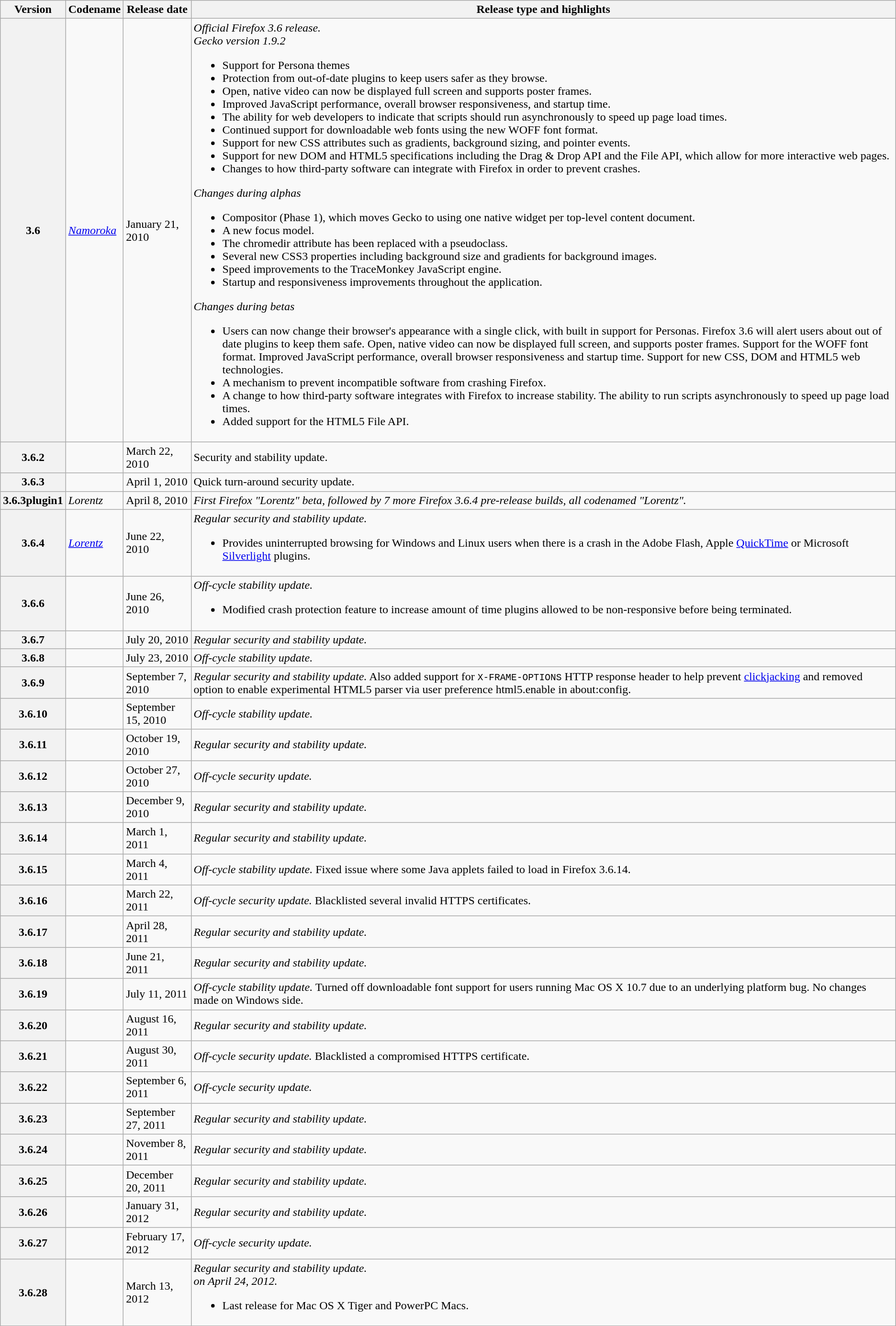<table class="wikitable mw-collapsible">
<tr>
<th scope="col">Version</th>
<th scope="col">Codename</th>
<th scope="col">Release date</th>
<th scope="col">Release type and highlights</th>
</tr>
<tr>
<th scope="row">3.6</th>
<td><em><a href='#'>Namoroka</a></em></td>
<td>January 21, 2010</td>
<td><em>Official Firefox 3.6 release.</em><br><em>Gecko version 1.9.2</em><ul><li>Support for Persona themes</li><li>Protection from out-of-date plugins to keep users safer as they browse.</li><li>Open, native video can now be displayed full screen and supports poster frames.</li><li>Improved JavaScript performance, overall browser responsiveness, and startup time.</li><li>The ability for web developers to indicate that scripts should run asynchronously to speed up page load times.</li><li>Continued support for downloadable web fonts using the new WOFF font format.</li><li>Support for new CSS attributes such as gradients, background sizing, and pointer events.</li><li>Support for new DOM and HTML5 specifications including the Drag & Drop API and the File API, which allow for more interactive web pages.</li><li>Changes to how third-party software can integrate with Firefox in order to prevent crashes.</li></ul><em>Changes during alphas</em><ul><li>Compositor (Phase 1), which moves Gecko to using one native widget per top-level content document.</li><li>A new focus model.</li><li>The chromedir attribute has been replaced with a pseudoclass.</li><li>Several new CSS3 properties including background size and gradients for background images.</li><li>Speed improvements to the TraceMonkey JavaScript engine.</li><li>Startup and responsiveness improvements throughout the application.</li></ul><em>Changes during betas</em><ul><li>Users can now change their browser's appearance with a single click, with built in support for Personas. Firefox 3.6 will alert users about out of date plugins to keep them safe. Open, native video can now be displayed full screen, and supports poster frames. Support for the WOFF font format. Improved JavaScript performance, overall browser responsiveness and startup time. Support for new CSS, DOM and HTML5 web technologies.</li><li>A mechanism to prevent incompatible software from crashing Firefox.</li><li>A change to how third-party software integrates with Firefox to increase stability. The ability to run scripts asynchronously to speed up page load times.</li><li>Added support for the HTML5 File API.</li></ul></td>
</tr>
<tr>
<th scope="row" style="white-space:nowrap;">3.6.2</th>
<td></td>
<td>March 22, 2010</td>
<td>Security and stability update.</td>
</tr>
<tr>
<th scope="row">3.6.3</th>
<td></td>
<td>April 1, 2010</td>
<td>Quick turn-around security update.</td>
</tr>
<tr>
<th scope="row">3.6.3plugin1</th>
<td><em>Lorentz</em></td>
<td>April 8, 2010</td>
<td><em>First Firefox "Lorentz" beta, followed by 7 more Firefox 3.6.4 pre-release builds, all codenamed "Lorentz".</em></td>
</tr>
<tr>
<th scope="row">3.6.4</th>
<td><em><a href='#'>Lorentz</a></em></td>
<td>June 22, 2010</td>
<td><em>Regular security and stability update.</em><br><ul><li>Provides uninterrupted browsing for Windows and Linux users when there is a crash in the Adobe Flash, Apple <a href='#'>QuickTime</a> or Microsoft <a href='#'>Silverlight</a> plugins.</li></ul></td>
</tr>
<tr>
<th scope="row">3.6.6</th>
<td></td>
<td>June 26, 2010</td>
<td><em>Off-cycle stability update.</em><br><ul><li>Modified crash protection feature to increase amount of time plugins allowed to be non-responsive before being terminated.</li></ul></td>
</tr>
<tr>
<th scope="row">3.6.7</th>
<td></td>
<td>July 20, 2010</td>
<td><em>Regular security and stability update.</em></td>
</tr>
<tr>
<th scope="row">3.6.8</th>
<td></td>
<td>July 23, 2010</td>
<td><em>Off-cycle stability update.</em></td>
</tr>
<tr>
<th scope="row">3.6.9</th>
<td></td>
<td>September 7, 2010</td>
<td><em>Regular security and stability update.</em> Also added support for <code>X-FRAME-OPTIONS</code> HTTP response header to help prevent <a href='#'>clickjacking</a> and removed option to enable experimental HTML5 parser via user preference html5.enable in about:config.</td>
</tr>
<tr>
<th scope="row">3.6.10</th>
<td></td>
<td>September 15, 2010</td>
<td><em>Off-cycle stability update.</em></td>
</tr>
<tr>
<th scope="row">3.6.11</th>
<td></td>
<td>October 19, 2010</td>
<td><em>Regular security and stability update.</em></td>
</tr>
<tr>
<th scope="row">3.6.12</th>
<td></td>
<td>October 27, 2010</td>
<td><em>Off-cycle security update.</em></td>
</tr>
<tr>
<th scope="row">3.6.13</th>
<td></td>
<td>December 9, 2010</td>
<td><em>Regular security and stability update.</em></td>
</tr>
<tr>
<th scope="row">3.6.14</th>
<td></td>
<td>March 1, 2011</td>
<td><em>Regular security and stability update.</em></td>
</tr>
<tr>
<th scope="row">3.6.15</th>
<td></td>
<td>March 4, 2011</td>
<td><em>Off-cycle stability update.</em> Fixed issue where some Java applets failed to load in Firefox 3.6.14.</td>
</tr>
<tr>
<th scope="row">3.6.16</th>
<td></td>
<td>March 22, 2011</td>
<td><em>Off-cycle security update.</em> Blacklisted several invalid HTTPS certificates.</td>
</tr>
<tr>
<th scope="row">3.6.17</th>
<td></td>
<td>April 28, 2011</td>
<td><em>Regular security and stability update.</em></td>
</tr>
<tr>
<th scope="row">3.6.18</th>
<td></td>
<td>June 21, 2011</td>
<td><em>Regular security and stability update.</em></td>
</tr>
<tr>
<th scope="row">3.6.19</th>
<td></td>
<td>July 11, 2011</td>
<td><em>Off-cycle stability update.</em> Turned off downloadable font support for users running Mac OS X 10.7 due to an underlying platform bug. No changes made on Windows side.</td>
</tr>
<tr>
<th scope="row">3.6.20</th>
<td></td>
<td>August 16, 2011</td>
<td><em>Regular security and stability update.</em></td>
</tr>
<tr>
<th scope="row">3.6.21</th>
<td></td>
<td>August 30, 2011</td>
<td><em>Off-cycle security update.</em> Blacklisted a compromised HTTPS certificate.</td>
</tr>
<tr>
<th scope="row">3.6.22</th>
<td></td>
<td>September 6, 2011</td>
<td><em>Off-cycle security update.</em></td>
</tr>
<tr>
<th scope="row">3.6.23</th>
<td></td>
<td>September 27, 2011</td>
<td><em>Regular security and stability update.</em></td>
</tr>
<tr>
<th scope="row">3.6.24</th>
<td></td>
<td>November 8, 2011</td>
<td><em>Regular security and stability update.</em></td>
</tr>
<tr>
<th scope="row">3.6.25</th>
<td></td>
<td>December 20, 2011</td>
<td><em>Regular security and stability update.</em></td>
</tr>
<tr>
<th scope="row">3.6.26</th>
<td></td>
<td>January 31, 2012</td>
<td><em>Regular security and stability update.</em></td>
</tr>
<tr>
<th scope="row">3.6.27</th>
<td></td>
<td>February 17, 2012</td>
<td><em>Off-cycle security update.</em></td>
</tr>
<tr>
<th scope="row">3.6.28</th>
<td></td>
<td>March 13, 2012</td>
<td><em>Regular security and stability update.</em><br> <em>on April 24, 2012.</em><ul><li>Last release for Mac OS X Tiger and PowerPC Macs.</li></ul></td>
</tr>
</table>
